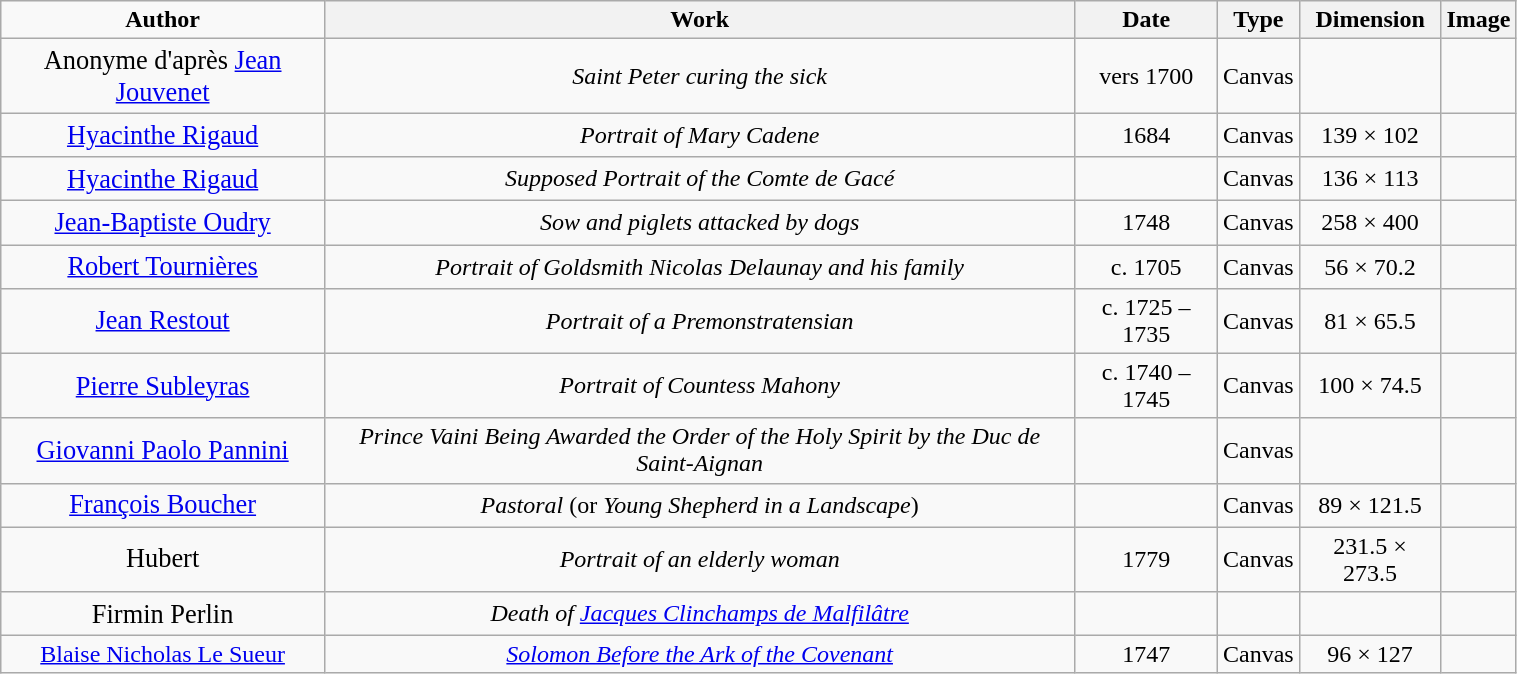<table class="wikitable" style="text-align:center; width:80%;">
<tr>
<th style="color:black; background-color:transparent;">Author</th>
<th>Work</th>
<th>Date</th>
<th>Type</th>
<th>Dimension</th>
<th>Image</th>
</tr>
<tr>
<td style="font-size:110%;">Anonyme d'après <a href='#'>Jean Jouvenet</a></td>
<td><em>Saint Peter curing the sick</em></td>
<td>vers 1700</td>
<td>Canvas</td>
<td></td>
</tr>
<tr>
<td style="font-size:110%;"><a href='#'>Hyacinthe Rigaud</a></td>
<td><em>Portrait of Mary Cadene</em></td>
<td>1684</td>
<td>Canvas</td>
<td>139 × 102</td>
<td></td>
</tr>
<tr>
<td style="font-size:110%;"><a href='#'>Hyacinthe Rigaud</a></td>
<td><em>Supposed Portrait of the Comte de Gacé</em></td>
<td></td>
<td>Canvas</td>
<td>136 × 113</td>
<td></td>
</tr>
<tr>
<td style="font-size:110%;"><a href='#'>Jean-Baptiste Oudry</a></td>
<td><em>Sow and piglets attacked by dogs</em></td>
<td>1748</td>
<td>Canvas</td>
<td>258 × 400</td>
<td></td>
</tr>
<tr>
<td style="font-size:110%;"><a href='#'>Robert Tournières</a></td>
<td><em>Portrait of Goldsmith Nicolas Delaunay and his family</em></td>
<td>c. 1705</td>
<td>Canvas</td>
<td>56 × 70.2</td>
<td></td>
</tr>
<tr>
<td style="font-size:110%;"><a href='#'>Jean Restout</a></td>
<td><em>Portrait of a Premonstratensian</em></td>
<td>c. 1725 – 1735</td>
<td>Canvas</td>
<td>81 × 65.5</td>
<td></td>
</tr>
<tr>
<td style="font-size:110%;"><a href='#'>Pierre Subleyras</a></td>
<td><em>Portrait of Countess Mahony</em></td>
<td>c. 1740 – 1745</td>
<td>Canvas</td>
<td>100 × 74.5</td>
<td></td>
</tr>
<tr>
<td style="font-size:110%;"><a href='#'>Giovanni Paolo Pannini</a></td>
<td><em>Prince Vaini Being Awarded the Order of the Holy Spirit by the Duc de Saint-Aignan</em></td>
<td></td>
<td>Canvas</td>
<td></td>
<td></td>
</tr>
<tr>
<td style="font-size:110%;"><a href='#'>François Boucher</a></td>
<td><em>Pastoral</em> (or <em>Young Shepherd in a Landscape</em>)</td>
<td></td>
<td>Canvas</td>
<td>89 × 121.5</td>
<td></td>
</tr>
<tr>
<td style="font-size:110%;">Hubert</td>
<td><em>Portrait of an elderly woman</em></td>
<td>1779</td>
<td>Canvas</td>
<td>231.5 × 273.5</td>
<td></td>
</tr>
<tr>
<td style="font-size:110%;">Firmin Perlin</td>
<td><em>Death of <a href='#'>Jacques Clinchamps de Malfilâtre</a></em></td>
<td></td>
<td></td>
<td></td>
<td></td>
</tr>
<tr>
<td><a href='#'>Blaise Nicholas Le Sueur</a></td>
<td><em><a href='#'>Solomon Before the Ark of the Covenant</a></em></td>
<td>1747</td>
<td>Canvas</td>
<td>96 × 127</td>
<td></td>
</tr>
</table>
